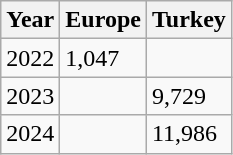<table class="wikitable">
<tr>
<th>Year</th>
<th>Europe</th>
<th>Turkey</th>
</tr>
<tr>
<td>2022</td>
<td>1,047</td>
<td></td>
</tr>
<tr>
<td>2023</td>
<td></td>
<td>9,729</td>
</tr>
<tr>
<td>2024</td>
<td></td>
<td>11,986</td>
</tr>
</table>
